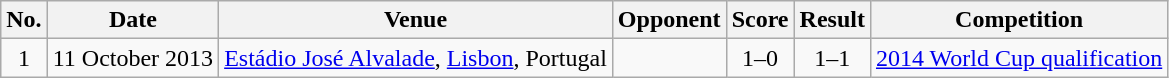<table class="wikitable">
<tr>
<th scope="col">No.</th>
<th scope="col">Date</th>
<th scope="col">Venue</th>
<th scope="col">Opponent</th>
<th scope="col">Score</th>
<th scope="col">Result</th>
<th scope="col">Competition</th>
</tr>
<tr>
<td align="center">1</td>
<td>11 October 2013</td>
<td><a href='#'>Estádio José Alvalade</a>, <a href='#'>Lisbon</a>, Portugal</td>
<td></td>
<td align="center">1–0</td>
<td align="center">1–1</td>
<td><a href='#'>2014 World Cup qualification</a></td>
</tr>
</table>
